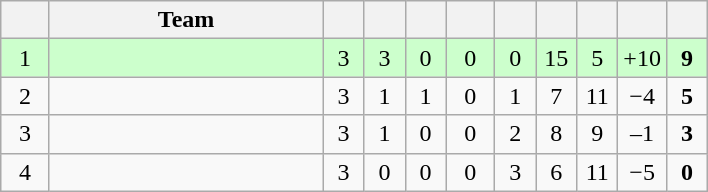<table class="wikitable" style="text-align: center;">
<tr>
<th width="25"></th>
<th width="175">Team</th>
<th width="20"></th>
<th width="20"></th>
<th width="20"></th>
<th width="25"></th>
<th width="20"></th>
<th width="20"></th>
<th width="20"></th>
<th width="20"></th>
<th width="20"></th>
</tr>
<tr style="background-color: #ccffcc;">
<td>1</td>
<td align=left></td>
<td>3</td>
<td>3</td>
<td>0</td>
<td>0</td>
<td>0</td>
<td>15</td>
<td>5</td>
<td>+10</td>
<td><strong>9</strong></td>
</tr>
<tr>
<td>2</td>
<td align=left></td>
<td>3</td>
<td>1</td>
<td>1</td>
<td>0</td>
<td>1</td>
<td>7</td>
<td>11</td>
<td>−4</td>
<td><strong>5</strong></td>
</tr>
<tr>
<td>3</td>
<td align=left></td>
<td>3</td>
<td>1</td>
<td>0</td>
<td>0</td>
<td>2</td>
<td>8</td>
<td>9</td>
<td>–1</td>
<td><strong>3</strong></td>
</tr>
<tr>
<td>4</td>
<td align=left></td>
<td>3</td>
<td>0</td>
<td>0</td>
<td>0</td>
<td>3</td>
<td>6</td>
<td>11</td>
<td>−5</td>
<td><strong>0</strong></td>
</tr>
</table>
